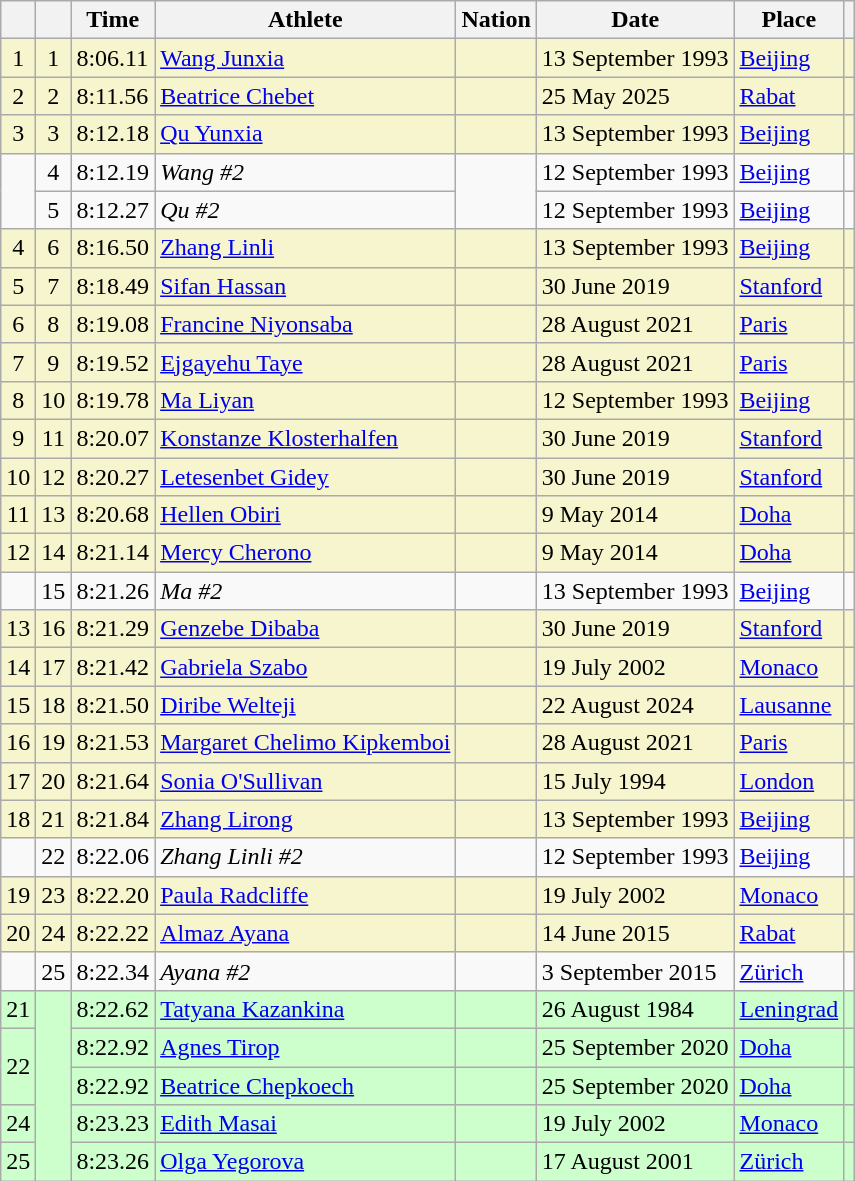<table class="wikitable sortable">
<tr>
<th></th>
<th></th>
<th>Time</th>
<th>Athlete</th>
<th>Nation</th>
<th>Date</th>
<th>Place</th>
<th class="unsortable"></th>
</tr>
<tr bgcolor="#f6F5CE">
<td align=center>1</td>
<td align=center>1</td>
<td>8:06.11</td>
<td><a href='#'>Wang Junxia</a></td>
<td></td>
<td>13 September 1993</td>
<td><a href='#'>Beijing</a></td>
<td></td>
</tr>
<tr bgcolor="#f6F5CE">
<td align="center">2</td>
<td align="center">2</td>
<td>8:11.56</td>
<td><a href='#'>Beatrice Chebet</a></td>
<td></td>
<td>25 May 2025</td>
<td><a href='#'>Rabat</a></td>
<td></td>
</tr>
<tr bgcolor="#f6F5CE">
<td align="center">3</td>
<td align="center">3</td>
<td>8:12.18</td>
<td><a href='#'>Qu Yunxia</a></td>
<td></td>
<td>13 September 1993</td>
<td><a href='#'>Beijing</a></td>
<td></td>
</tr>
<tr>
<td rowspan="2"></td>
<td align="center">4</td>
<td>8:12.19</td>
<td><em>Wang #2</em></td>
<td rowspan="2"></td>
<td>12 September 1993</td>
<td><a href='#'>Beijing</a></td>
<td></td>
</tr>
<tr>
<td align="center">5</td>
<td>8:12.27</td>
<td><em>Qu #2</em></td>
<td>12 September 1993</td>
<td><a href='#'>Beijing</a></td>
<td></td>
</tr>
<tr bgcolor="#f6F5CE">
<td align="center">4</td>
<td align="center">6</td>
<td>8:16.50</td>
<td><a href='#'>Zhang Linli</a></td>
<td></td>
<td>13 September 1993</td>
<td><a href='#'>Beijing</a></td>
<td></td>
</tr>
<tr bgcolor="#f6F5CE">
<td align="center">5</td>
<td align="center">7</td>
<td>8:18.49</td>
<td><a href='#'>Sifan Hassan</a></td>
<td></td>
<td>30 June 2019</td>
<td><a href='#'>Stanford</a></td>
<td></td>
</tr>
<tr bgcolor="#f6F5CE">
<td align="center">6</td>
<td align="center">8</td>
<td>8:19.08</td>
<td><a href='#'>Francine Niyonsaba</a></td>
<td></td>
<td>28 August 2021</td>
<td><a href='#'>Paris</a></td>
<td></td>
</tr>
<tr bgcolor="#f6F5CE">
<td align="center">7</td>
<td align="center">9</td>
<td>8:19.52</td>
<td><a href='#'>Ejgayehu Taye</a></td>
<td></td>
<td>28 August 2021</td>
<td><a href='#'>Paris</a></td>
<td></td>
</tr>
<tr bgcolor="#f6F5CE">
<td align="center">8</td>
<td align="center">10</td>
<td>8:19.78</td>
<td><a href='#'>Ma Liyan</a></td>
<td></td>
<td>12 September 1993</td>
<td><a href='#'>Beijing</a></td>
<td></td>
</tr>
<tr bgcolor="#f6F5CE">
<td align="center">9</td>
<td align="center">11</td>
<td>8:20.07</td>
<td><a href='#'>Konstanze Klosterhalfen</a></td>
<td></td>
<td>30 June 2019</td>
<td><a href='#'>Stanford</a></td>
<td></td>
</tr>
<tr bgcolor="#f6F5CE">
<td align="center">10</td>
<td align="center">12</td>
<td>8:20.27</td>
<td><a href='#'>Letesenbet Gidey</a></td>
<td></td>
<td>30 June 2019</td>
<td><a href='#'>Stanford</a></td>
<td></td>
</tr>
<tr bgcolor="#f6F5CE">
<td align="center">11</td>
<td align="center">13</td>
<td>8:20.68</td>
<td><a href='#'>Hellen Obiri</a></td>
<td></td>
<td>9 May 2014</td>
<td><a href='#'>Doha</a></td>
<td></td>
</tr>
<tr bgcolor="#f6F5CE">
<td align="center">12</td>
<td align="center">14</td>
<td>8:21.14</td>
<td><a href='#'>Mercy Cherono</a></td>
<td></td>
<td>9 May 2014</td>
<td><a href='#'>Doha</a></td>
<td></td>
</tr>
<tr>
<td></td>
<td align="center">15</td>
<td>8:21.26</td>
<td><em>Ma #2</em></td>
<td></td>
<td>13 September 1993</td>
<td><a href='#'>Beijing</a></td>
<td></td>
</tr>
<tr bgcolor="#f6F5CE">
<td align="center">13</td>
<td align="center">16</td>
<td>8:21.29</td>
<td><a href='#'>Genzebe Dibaba</a></td>
<td></td>
<td>30 June 2019</td>
<td><a href='#'>Stanford</a></td>
<td></td>
</tr>
<tr bgcolor="#f6F5CE">
<td align="center">14</td>
<td align="center">17</td>
<td>8:21.42</td>
<td><a href='#'>Gabriela Szabo</a></td>
<td></td>
<td>19 July 2002</td>
<td><a href='#'>Monaco</a></td>
<td></td>
</tr>
<tr bgcolor="#f6F5CE">
<td align="center">15</td>
<td align="center">18</td>
<td>8:21.50</td>
<td><a href='#'>Diribe Welteji</a></td>
<td></td>
<td>22 August 2024</td>
<td><a href='#'>Lausanne</a></td>
<td></td>
</tr>
<tr bgcolor="#f6F5CE">
<td align="center">16</td>
<td align="center">19</td>
<td>8:21.53</td>
<td><a href='#'>Margaret Chelimo Kipkemboi</a></td>
<td></td>
<td>28 August 2021</td>
<td><a href='#'>Paris</a></td>
<td></td>
</tr>
<tr bgcolor="#f6F5CE">
<td align="center">17</td>
<td align="center">20</td>
<td>8:21.64</td>
<td><a href='#'>Sonia O'Sullivan</a></td>
<td></td>
<td>15 July 1994</td>
<td><a href='#'>London</a></td>
<td></td>
</tr>
<tr bgcolor="#f6F5CE">
<td align="center">18</td>
<td align="center">21</td>
<td>8:21.84</td>
<td><a href='#'>Zhang Lirong</a></td>
<td></td>
<td>13 September 1993</td>
<td><a href='#'>Beijing</a></td>
<td></td>
</tr>
<tr>
<td></td>
<td align="center">22</td>
<td>8:22.06</td>
<td><em>Zhang Linli #2</em></td>
<td></td>
<td>12 September 1993</td>
<td><a href='#'>Beijing</a></td>
<td></td>
</tr>
<tr bgcolor="#f6F5CE">
<td align="center">19</td>
<td align="center">23</td>
<td>8:22.20</td>
<td><a href='#'>Paula Radcliffe</a></td>
<td></td>
<td>19 July 2002</td>
<td><a href='#'>Monaco</a></td>
<td></td>
</tr>
<tr bgcolor="#f6F5CE">
<td align="center">20</td>
<td align="center">24</td>
<td>8:22.22</td>
<td><a href='#'>Almaz Ayana</a></td>
<td></td>
<td>14 June 2015</td>
<td><a href='#'>Rabat</a></td>
<td></td>
</tr>
<tr>
<td></td>
<td align="center">25</td>
<td>8:22.34</td>
<td><em>Ayana #2</em></td>
<td></td>
<td>3 September 2015</td>
<td><a href='#'>Zürich</a></td>
<td></td>
</tr>
<tr bgcolor=#CCFFCC>
<td align=center>21</td>
<td rowspan="5" align="center"></td>
<td>8:22.62</td>
<td><a href='#'>Tatyana Kazankina</a></td>
<td></td>
<td>26 August 1984</td>
<td><a href='#'>Leningrad</a></td>
<td></td>
</tr>
<tr bgcolor=#CCFFCC>
<td align="center" rowspan="2">22</td>
<td>8:22.92</td>
<td><a href='#'>Agnes Tirop</a></td>
<td></td>
<td>25 September 2020</td>
<td><a href='#'>Doha</a></td>
<td></td>
</tr>
<tr bgcolor=#CCFFCC>
<td>8:22.92</td>
<td><a href='#'>Beatrice Chepkoech</a></td>
<td></td>
<td>25 September 2020</td>
<td><a href='#'>Doha</a></td>
<td></td>
</tr>
<tr bgcolor=#CCFFCC>
<td align=center>24</td>
<td>8:23.23</td>
<td><a href='#'>Edith Masai</a></td>
<td></td>
<td>19 July 2002</td>
<td><a href='#'>Monaco</a></td>
<td></td>
</tr>
<tr bgcolor=#CCFFCC>
<td align=center>25</td>
<td>8:23.26</td>
<td><a href='#'>Olga Yegorova</a></td>
<td></td>
<td>17 August 2001</td>
<td><a href='#'>Zürich</a></td>
<td></td>
</tr>
</table>
